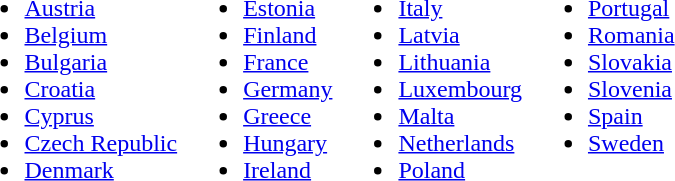<table>
<tr>
<td valign=top><br><ul><li> <a href='#'>Austria</a></li><li> <a href='#'>Belgium</a></li><li> <a href='#'>Bulgaria</a></li><li> <a href='#'>Croatia</a></li><li> <a href='#'>Cyprus</a></li><li> <a href='#'>Czech Republic</a></li><li> <a href='#'>Denmark</a></li></ul></td>
<td valign=top><br><ul><li> <a href='#'>Estonia</a></li><li> <a href='#'>Finland</a></li><li> <a href='#'>France</a></li><li> <a href='#'>Germany</a></li><li> <a href='#'>Greece</a></li><li> <a href='#'>Hungary</a></li><li> <a href='#'>Ireland</a></li></ul></td>
<td valign=top><br><ul><li> <a href='#'>Italy</a></li><li> <a href='#'>Latvia</a></li><li> <a href='#'>Lithuania</a></li><li> <a href='#'>Luxembourg</a></li><li> <a href='#'>Malta</a></li><li> <a href='#'>Netherlands</a></li><li> <a href='#'>Poland</a></li></ul></td>
<td valign=top><br><ul><li> <a href='#'>Portugal</a></li><li> <a href='#'>Romania</a></li><li> <a href='#'>Slovakia</a></li><li> <a href='#'>Slovenia</a></li><li> <a href='#'>Spain</a></li><li> <a href='#'>Sweden</a></li></ul></td>
</tr>
</table>
